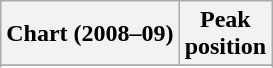<table class="wikitable sortable">
<tr>
<th>Chart (2008–09)</th>
<th>Peak<br>position</th>
</tr>
<tr>
</tr>
<tr>
</tr>
<tr>
</tr>
<tr>
</tr>
<tr>
</tr>
<tr>
</tr>
<tr>
</tr>
<tr>
</tr>
</table>
